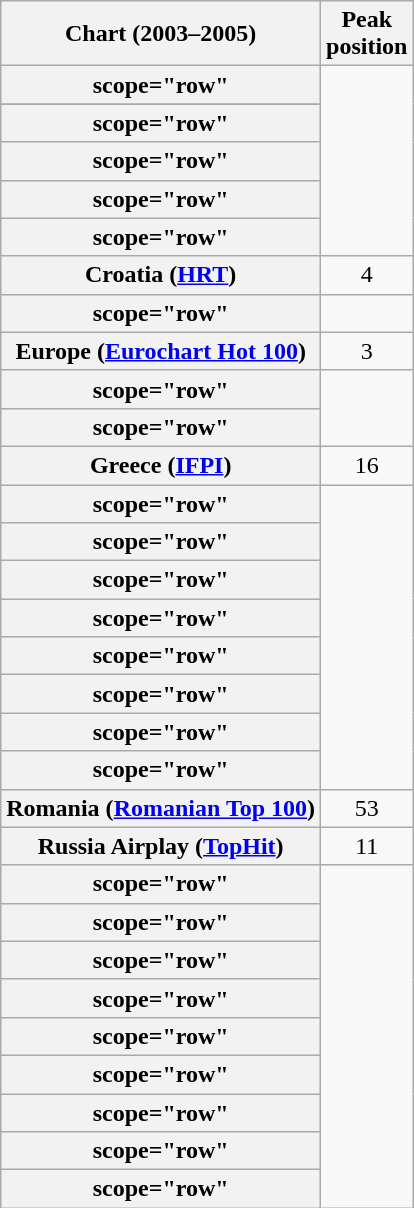<table class="wikitable sortable plainrowheaders" style="text-align:center">
<tr>
<th scope="col">Chart (2003–2005)</th>
<th scope="col">Peak<br>position</th>
</tr>
<tr>
<th>scope="row"</th>
</tr>
<tr>
</tr>
<tr>
<th>scope="row"</th>
</tr>
<tr>
<th>scope="row"</th>
</tr>
<tr>
<th>scope="row"</th>
</tr>
<tr>
<th>scope="row"</th>
</tr>
<tr>
<th scope=row>Croatia (<a href='#'>HRT</a>)</th>
<td>4</td>
</tr>
<tr>
<th>scope="row"</th>
</tr>
<tr>
<th scope="row">Europe (<a href='#'>Eurochart Hot 100</a>)</th>
<td>3</td>
</tr>
<tr>
<th>scope="row"</th>
</tr>
<tr>
<th>scope="row"</th>
</tr>
<tr>
<th scope="row">Greece (<a href='#'>IFPI</a>)</th>
<td>16</td>
</tr>
<tr>
<th>scope="row"</th>
</tr>
<tr>
<th>scope="row"</th>
</tr>
<tr>
<th>scope="row"</th>
</tr>
<tr>
<th>scope="row"</th>
</tr>
<tr>
<th>scope="row"</th>
</tr>
<tr>
<th>scope="row"</th>
</tr>
<tr>
<th>scope="row"</th>
</tr>
<tr>
<th>scope="row"</th>
</tr>
<tr>
<th scope="row">Romania (<a href='#'>Romanian Top 100</a>)</th>
<td>53</td>
</tr>
<tr>
<th scope="row">Russia Airplay (<a href='#'>TopHit</a>)</th>
<td>11</td>
</tr>
<tr>
<th>scope="row"</th>
</tr>
<tr>
<th>scope="row"</th>
</tr>
<tr>
<th>scope="row"</th>
</tr>
<tr>
<th>scope="row"</th>
</tr>
<tr>
<th>scope="row"</th>
</tr>
<tr>
<th>scope="row"</th>
</tr>
<tr>
<th>scope="row"</th>
</tr>
<tr>
<th>scope="row"</th>
</tr>
<tr>
<th>scope="row"</th>
</tr>
</table>
